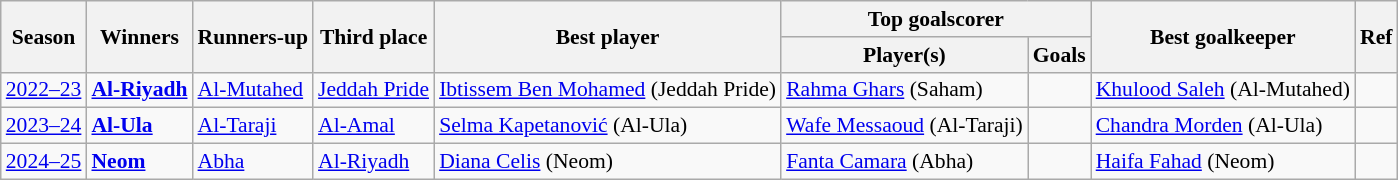<table class="wikitable sortable" style="font-size:90%;">
<tr>
<th rowspan=2>Season</th>
<th rowspan=2>Winners</th>
<th rowspan=2>Runners-up</th>
<th rowspan=2>Third place</th>
<th rowspan=2>Best player</th>
<th colspan=2>Top goalscorer</th>
<th rowspan=2>Best goalkeeper</th>
<th rowspan=2>Ref</th>
</tr>
<tr>
<th>Player(s)</th>
<th>Goals</th>
</tr>
<tr>
<td><a href='#'>2022–23</a></td>
<td><strong><a href='#'>Al-Riyadh</a></strong></td>
<td><a href='#'>Al-Mutahed</a></td>
<td><a href='#'>Jeddah Pride</a></td>
<td> <a href='#'>Ibtissem Ben Mohamed</a> (Jeddah Pride)</td>
<td> <a href='#'>Rahma Ghars</a> (Saham)</td>
<td></td>
<td> <a href='#'>Khulood Saleh</a> (Al-Mutahed)</td>
<td></td>
</tr>
<tr>
<td><a href='#'>2023–24</a></td>
<td><strong><a href='#'>Al-Ula</a></strong></td>
<td><a href='#'>Al-Taraji</a></td>
<td><a href='#'>Al-Amal</a></td>
<td> <a href='#'>Selma Kapetanović</a> (Al-Ula)</td>
<td> <a href='#'>Wafe Messaoud</a> (Al-Taraji)</td>
<td></td>
<td> <a href='#'>Chandra Morden</a> (Al-Ula)</td>
<td></td>
</tr>
<tr>
<td><a href='#'>2024–25</a></td>
<td><strong><a href='#'>Neom</a></strong></td>
<td><a href='#'>Abha</a></td>
<td><a href='#'>Al-Riyadh</a></td>
<td> <a href='#'>Diana Celis</a> (Neom)</td>
<td> <a href='#'>Fanta Camara</a> (Abha)</td>
<td></td>
<td> <a href='#'>Haifa Fahad</a> (Neom)</td>
<td></td>
</tr>
</table>
